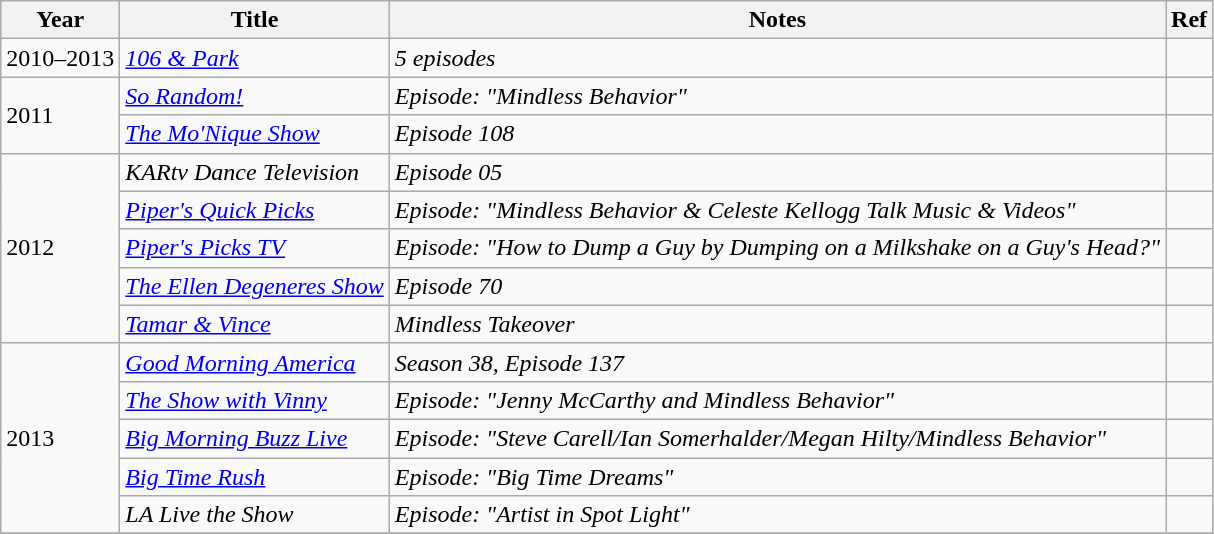<table class="wikitable sortable">
<tr>
<th>Year</th>
<th>Title</th>
<th class="unsortable">Notes</th>
<th class="unsortable">Ref</th>
</tr>
<tr>
<td>2010–2013</td>
<td><em><a href='#'>106 & Park</a></em></td>
<td><em>5 episodes</em></td>
<td></td>
</tr>
<tr>
<td rowspan="2">2011</td>
<td><em><a href='#'>So Random!</a></em></td>
<td><em>Episode: "Mindless Behavior"</em></td>
<td></td>
</tr>
<tr>
<td><em><a href='#'>The Mo'Nique Show</a></em></td>
<td><em>Episode 108</em></td>
<td></td>
</tr>
<tr>
<td rowspan="5">2012</td>
<td><em>KARtv Dance Television</em></td>
<td><em>Episode 05</em></td>
<td></td>
</tr>
<tr>
<td><em> <a href='#'>Piper's Quick Picks</a></em></td>
<td><em>Episode: "Mindless Behavior & Celeste Kellogg Talk Music & Videos"</em></td>
<td></td>
</tr>
<tr>
<td><em><a href='#'>Piper's Picks TV</a></em></td>
<td><em>Episode: "How to Dump a Guy by Dumping on a Milkshake on a Guy's Head?"</em></td>
<td></td>
</tr>
<tr>
<td><em><a href='#'>The Ellen Degeneres Show</a></em></td>
<td><em>Episode 70</em></td>
<td></td>
</tr>
<tr>
<td><em><a href='#'>Tamar & Vince</a></em></td>
<td><em>Mindless Takeover</em></td>
<td></td>
</tr>
<tr>
<td rowspan="5">2013</td>
<td><em><a href='#'>Good Morning America</a></em></td>
<td><em>Season 38, Episode 137</em></td>
<td></td>
</tr>
<tr>
<td><em><a href='#'>The Show with Vinny</a></em></td>
<td><em>Episode: "Jenny McCarthy and Mindless Behavior"</em></td>
<td></td>
</tr>
<tr>
<td><em><a href='#'>Big Morning Buzz Live</a></em></td>
<td><em>Episode: "Steve Carell/Ian Somerhalder/Megan Hilty/Mindless Behavior"</em></td>
<td></td>
</tr>
<tr>
<td><em><a href='#'>Big Time Rush</a></em></td>
<td><em>Episode: "Big Time Dreams"</em></td>
<td></td>
</tr>
<tr>
<td><em>LA Live the Show</em></td>
<td><em>Episode: "Artist in Spot Light"</em></td>
<td></td>
</tr>
<tr>
</tr>
</table>
